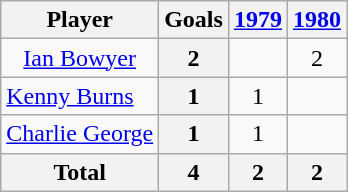<table class="wikitable sortable" style="text-align:center;">
<tr>
<th>Player</th>
<th>Goals</th>
<th><a href='#'>1979</a></th>
<th><a href='#'>1980</a></th>
</tr>
<tr>
<td> <a href='#'>Ian Bowyer</a></td>
<th>2</th>
<td></td>
<td>2</td>
</tr>
<tr>
<td align="left"> <a href='#'>Kenny Burns</a></td>
<th>1</th>
<td>1</td>
<td></td>
</tr>
<tr>
<td align="left"> <a href='#'>Charlie George</a></td>
<th>1</th>
<td>1</td>
<td></td>
</tr>
<tr class="sortbottom">
<th>Total</th>
<th>4</th>
<th>2</th>
<th>2</th>
</tr>
</table>
